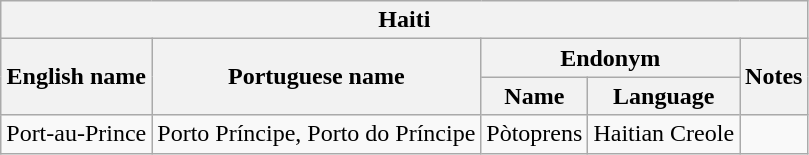<table class="wikitable sortable">
<tr>
<th colspan="5"> Haiti</th>
</tr>
<tr>
<th rowspan="2">English name</th>
<th rowspan="2">Portuguese name</th>
<th colspan="2">Endonym</th>
<th rowspan="2">Notes</th>
</tr>
<tr>
<th>Name</th>
<th>Language</th>
</tr>
<tr>
<td>Port-au-Prince</td>
<td>Porto Príncipe, Porto do Príncipe</td>
<td>Pòtoprens</td>
<td>Haitian Creole</td>
<td></td>
</tr>
</table>
